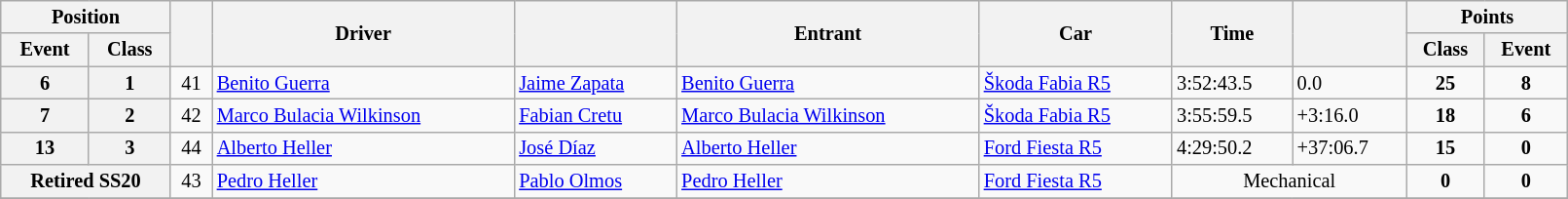<table class="wikitable" width=85% style="font-size: 85%;">
<tr>
<th colspan="2">Position</th>
<th rowspan="2"></th>
<th rowspan="2">Driver</th>
<th rowspan="2"></th>
<th rowspan="2">Entrant</th>
<th rowspan="2">Car</th>
<th rowspan="2">Time</th>
<th rowspan="2"></th>
<th colspan="2">Points</th>
</tr>
<tr>
<th>Event</th>
<th>Class</th>
<th>Class</th>
<th>Event</th>
</tr>
<tr>
<th>6</th>
<th>1</th>
<td align="center">41</td>
<td><a href='#'>Benito Guerra</a></td>
<td nowrap><a href='#'>Jaime Zapata</a></td>
<td><a href='#'>Benito Guerra</a></td>
<td nowrap><a href='#'>Škoda Fabia R5</a></td>
<td>3:52:43.5</td>
<td>0.0</td>
<td align="center"><strong>25</strong></td>
<td align="center"><strong>8</strong></td>
</tr>
<tr>
<th>7</th>
<th>2</th>
<td align="center">42</td>
<td nowrap><a href='#'>Marco Bulacia Wilkinson</a></td>
<td><a href='#'>Fabian Cretu</a></td>
<td nowrap><a href='#'>Marco Bulacia Wilkinson</a></td>
<td><a href='#'>Škoda Fabia R5</a></td>
<td>3:55:59.5</td>
<td>+3:16.0</td>
<td align="center"><strong>18</strong></td>
<td align="center"><strong>6</strong></td>
</tr>
<tr>
<th>13</th>
<th>3</th>
<td align="center">44</td>
<td><a href='#'>Alberto Heller</a></td>
<td><a href='#'>José Díaz</a></td>
<td><a href='#'>Alberto Heller</a></td>
<td nowrap><a href='#'>Ford Fiesta R5</a></td>
<td>4:29:50.2</td>
<td>+37:06.7</td>
<td align="center"><strong>15</strong></td>
<td align="center"><strong>0</strong></td>
</tr>
<tr>
<th colspan="2" nowrap>Retired SS20</th>
<td align="center">43</td>
<td><a href='#'>Pedro Heller</a></td>
<td><a href='#'>Pablo Olmos</a></td>
<td><a href='#'>Pedro Heller</a></td>
<td><a href='#'>Ford Fiesta R5</a></td>
<td align="center" colspan="2">Mechanical</td>
<td align="center"><strong>0</strong></td>
<td align="center"><strong>0</strong></td>
</tr>
<tr>
</tr>
</table>
